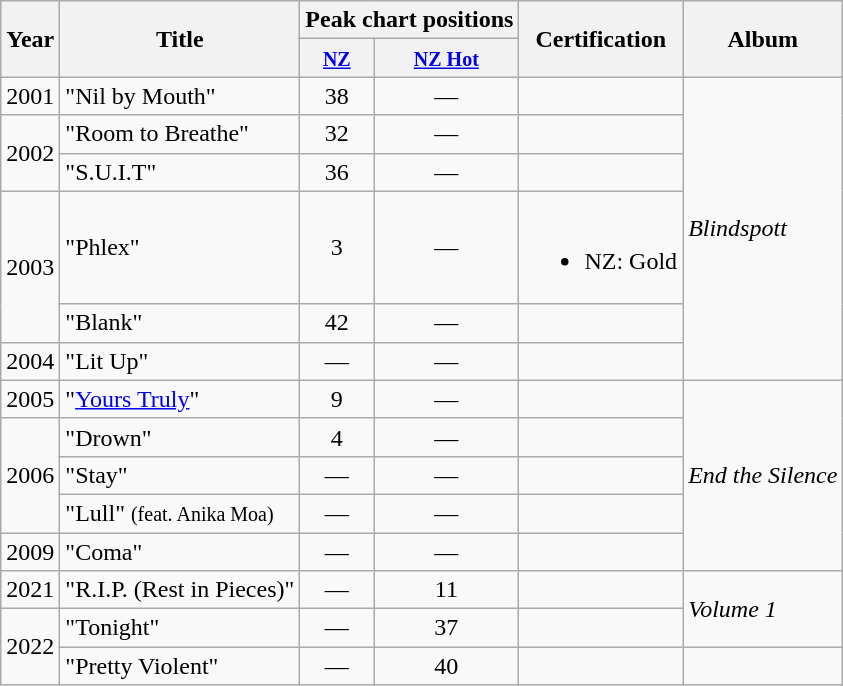<table class="wikitable">
<tr>
<th rowspan="2"  width="1em">Year</th>
<th rowspan="2">Title</th>
<th colspan="2">Peak chart positions</th>
<th rowspan="2">Certification</th>
<th rowspan="2">Album</th>
</tr>
<tr>
<th><small><a href='#'>NZ</a></small><br></th>
<th><small><a href='#'>NZ Hot</a></small><br></th>
</tr>
<tr>
<td>2001</td>
<td>"Nil by Mouth"</td>
<td align="center">38</td>
<td align="center">—</td>
<td></td>
<td rowspan="6"><em>Blindspott</em></td>
</tr>
<tr>
<td rowspan="2">2002</td>
<td>"Room to Breathe"</td>
<td align="center">32</td>
<td align="center">—</td>
<td></td>
</tr>
<tr>
<td>"S.U.I.T"</td>
<td align="center">36</td>
<td align="center">—</td>
<td></td>
</tr>
<tr>
<td rowspan="2">2003</td>
<td>"Phlex"</td>
<td align="center">3</td>
<td align="center">—</td>
<td><br><ul><li>NZ: Gold</li></ul></td>
</tr>
<tr>
<td>"Blank"</td>
<td align="center">42</td>
<td align="center">—</td>
<td></td>
</tr>
<tr>
<td>2004</td>
<td>"Lit Up"</td>
<td align="center">—</td>
<td align="center">—</td>
<td></td>
</tr>
<tr>
<td>2005</td>
<td>"<a href='#'>Yours Truly</a>"</td>
<td align="center">9</td>
<td align="center">—</td>
<td></td>
<td rowspan="5"><em>End the Silence</em></td>
</tr>
<tr>
<td rowspan="3">2006</td>
<td>"Drown"</td>
<td align="center">4</td>
<td align="center">—</td>
<td></td>
</tr>
<tr>
<td>"Stay"</td>
<td align="center">—</td>
<td align="center">—</td>
<td></td>
</tr>
<tr>
<td>"Lull" <small>(feat. Anika Moa)</small></td>
<td align="center">—</td>
<td align="center">—</td>
<td></td>
</tr>
<tr>
<td>2009</td>
<td>"Coma"</td>
<td align="center">—</td>
<td align="center">—</td>
<td></td>
</tr>
<tr>
<td>2021</td>
<td>"R.I.P. (Rest in Pieces)"</td>
<td align="center">—</td>
<td align="center">11</td>
<td></td>
<td rowspan="2"><em>Volume 1</em></td>
</tr>
<tr>
<td rowspan="2">2022</td>
<td>"Tonight"</td>
<td align="center">—</td>
<td align="center">37</td>
<td></td>
</tr>
<tr>
<td>"Pretty Violent"</td>
<td align="center">—</td>
<td align="center">40</td>
<td></td>
<td></td>
</tr>
</table>
